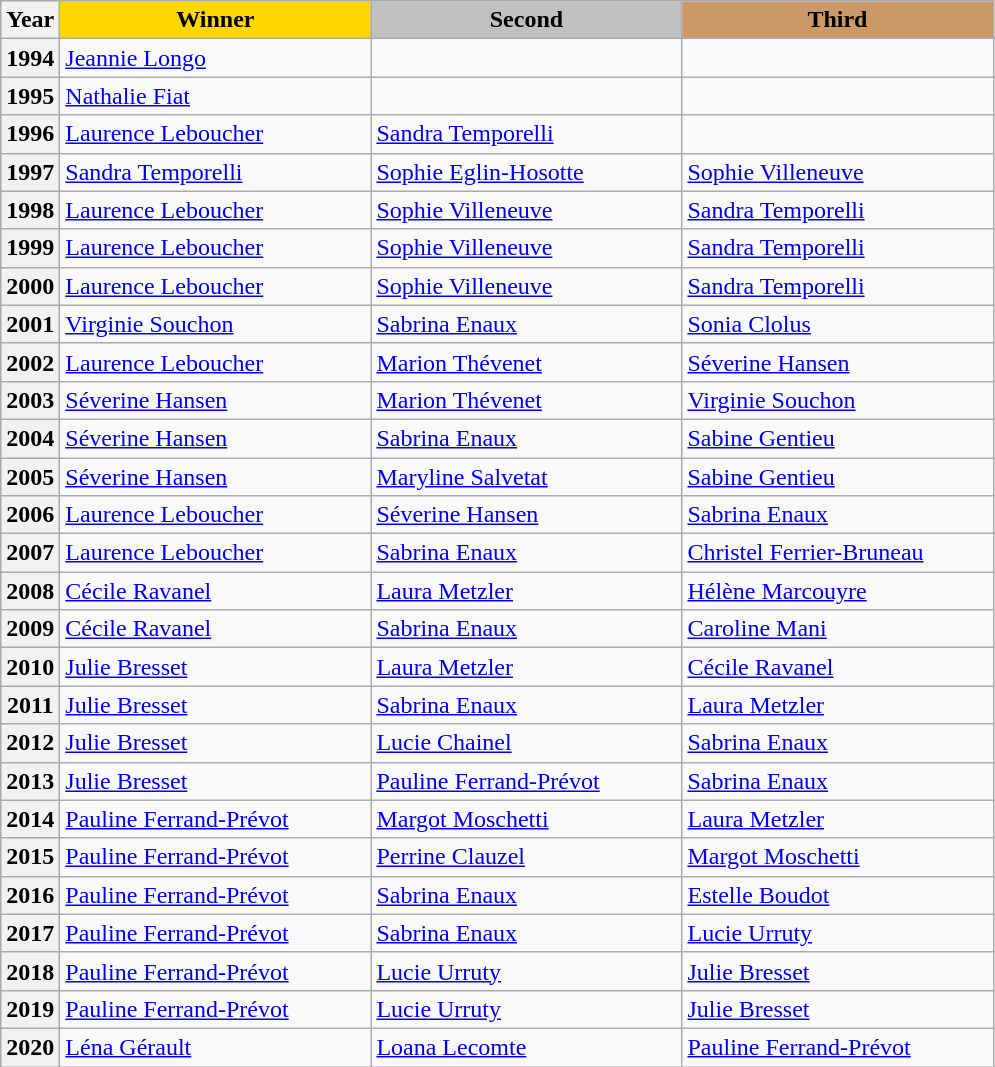<table class="wikitable sortable">
<tr>
<th>Year</th>
<th scope=col colspan=1 style="width:200px; background: gold;">Winner</th>
<th scope=col colspan=1 style="width:200px; background: silver;">Second</th>
<th scope=col colspan=1 style="width:200px; background: #cc9966;">Third</th>
</tr>
<tr>
<th>1994</th>
<td><a href='#'>Jeannie Longo</a></td>
<td></td>
<td></td>
</tr>
<tr>
<th>1995</th>
<td><a href='#'>Nathalie Fiat</a></td>
<td></td>
<td></td>
</tr>
<tr>
<th>1996</th>
<td><a href='#'>Laurence Leboucher</a></td>
<td><a href='#'>Sandra Temporelli</a></td>
<td></td>
</tr>
<tr>
<th>1997</th>
<td><a href='#'>Sandra Temporelli</a></td>
<td><a href='#'>Sophie Eglin-Hosotte</a></td>
<td><a href='#'>Sophie Villeneuve</a></td>
</tr>
<tr>
<th>1998</th>
<td><a href='#'>Laurence Leboucher</a></td>
<td><a href='#'>Sophie Villeneuve</a></td>
<td><a href='#'>Sandra Temporelli</a></td>
</tr>
<tr>
<th>1999</th>
<td><a href='#'>Laurence Leboucher</a></td>
<td><a href='#'>Sophie Villeneuve</a></td>
<td><a href='#'>Sandra Temporelli</a></td>
</tr>
<tr>
<th>2000</th>
<td><a href='#'>Laurence Leboucher</a></td>
<td><a href='#'>Sophie Villeneuve</a></td>
<td><a href='#'>Sandra Temporelli</a></td>
</tr>
<tr>
<th>2001</th>
<td><a href='#'>Virginie Souchon</a></td>
<td><a href='#'>Sabrina Enaux</a></td>
<td><a href='#'>Sonia Clolus</a></td>
</tr>
<tr>
<th>2002</th>
<td><a href='#'>Laurence Leboucher</a></td>
<td><a href='#'>Marion Thévenet</a></td>
<td><a href='#'>Séverine Hansen</a></td>
</tr>
<tr>
<th>2003</th>
<td><a href='#'>Séverine Hansen</a></td>
<td><a href='#'>Marion Thévenet</a></td>
<td><a href='#'>Virginie Souchon</a></td>
</tr>
<tr>
<th>2004</th>
<td><a href='#'>Séverine Hansen</a></td>
<td><a href='#'>Sabrina Enaux</a></td>
<td><a href='#'>Sabine Gentieu</a></td>
</tr>
<tr>
<th>2005</th>
<td><a href='#'>Séverine Hansen</a></td>
<td><a href='#'>Maryline Salvetat</a></td>
<td><a href='#'>Sabine Gentieu</a></td>
</tr>
<tr>
<th>2006</th>
<td><a href='#'>Laurence Leboucher</a></td>
<td><a href='#'>Séverine Hansen</a></td>
<td><a href='#'>Sabrina Enaux</a></td>
</tr>
<tr>
<th>2007</th>
<td><a href='#'>Laurence Leboucher</a></td>
<td><a href='#'>Sabrina Enaux</a></td>
<td><a href='#'>Christel Ferrier-Bruneau</a></td>
</tr>
<tr>
<th>2008</th>
<td><a href='#'>Cécile Ravanel</a></td>
<td><a href='#'>Laura Metzler</a></td>
<td><a href='#'>Hélène Marcouyre</a></td>
</tr>
<tr>
<th>2009</th>
<td><a href='#'>Cécile Ravanel</a></td>
<td><a href='#'>Sabrina Enaux</a></td>
<td><a href='#'>Caroline Mani</a></td>
</tr>
<tr>
<th>2010</th>
<td><a href='#'>Julie Bresset</a></td>
<td><a href='#'>Laura Metzler</a></td>
<td><a href='#'>Cécile Ravanel</a></td>
</tr>
<tr>
<th>2011</th>
<td><a href='#'>Julie Bresset</a></td>
<td><a href='#'>Sabrina Enaux</a></td>
<td><a href='#'>Laura Metzler</a></td>
</tr>
<tr>
<th>2012</th>
<td><a href='#'>Julie Bresset</a></td>
<td><a href='#'>Lucie Chainel</a></td>
<td><a href='#'>Sabrina Enaux</a></td>
</tr>
<tr>
<th>2013</th>
<td><a href='#'>Julie Bresset</a></td>
<td><a href='#'>Pauline Ferrand-Prévot</a></td>
<td><a href='#'>Sabrina Enaux</a></td>
</tr>
<tr>
<th>2014</th>
<td><a href='#'>Pauline Ferrand-Prévot</a></td>
<td><a href='#'>Margot Moschetti</a></td>
<td><a href='#'>Laura Metzler</a></td>
</tr>
<tr>
<th>2015</th>
<td><a href='#'>Pauline Ferrand-Prévot</a></td>
<td><a href='#'>Perrine Clauzel</a></td>
<td><a href='#'>Margot Moschetti</a></td>
</tr>
<tr>
<th>2016</th>
<td><a href='#'>Pauline Ferrand-Prévot</a></td>
<td><a href='#'>Sabrina Enaux</a></td>
<td><a href='#'>Estelle Boudot</a></td>
</tr>
<tr>
<th>2017</th>
<td><a href='#'>Pauline Ferrand-Prévot</a></td>
<td><a href='#'>Sabrina Enaux</a></td>
<td><a href='#'>Lucie Urruty</a></td>
</tr>
<tr>
<th>2018</th>
<td><a href='#'>Pauline Ferrand-Prévot</a></td>
<td><a href='#'>Lucie Urruty</a></td>
<td><a href='#'>Julie Bresset</a></td>
</tr>
<tr>
<th>2019</th>
<td><a href='#'>Pauline Ferrand-Prévot</a></td>
<td><a href='#'>Lucie Urruty</a></td>
<td><a href='#'>Julie Bresset</a></td>
</tr>
<tr>
<th>2020</th>
<td><a href='#'>Léna Gérault</a></td>
<td><a href='#'>Loana Lecomte</a></td>
<td><a href='#'>Pauline Ferrand-Prévot</a></td>
</tr>
</table>
